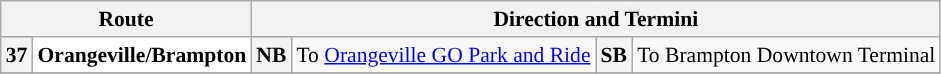<table class=wikitable style="font-size: 90%;">
<tr>
<th colspan=2>Route</th>
<th colspan=4>Direction and Termini</th>
</tr>
<tr>
<th style="background:#"><div><strong>37</strong></div></th>
<td style="background:white; color:black"><strong>Orangeville/Brampton</strong></td>
<th>NB</th>
<td>To <a href='#'>Orangeville GO Park and Ride</a></td>
<th>SB</th>
<td>To Brampton Downtown Terminal</td>
</tr>
<tr>
</tr>
</table>
